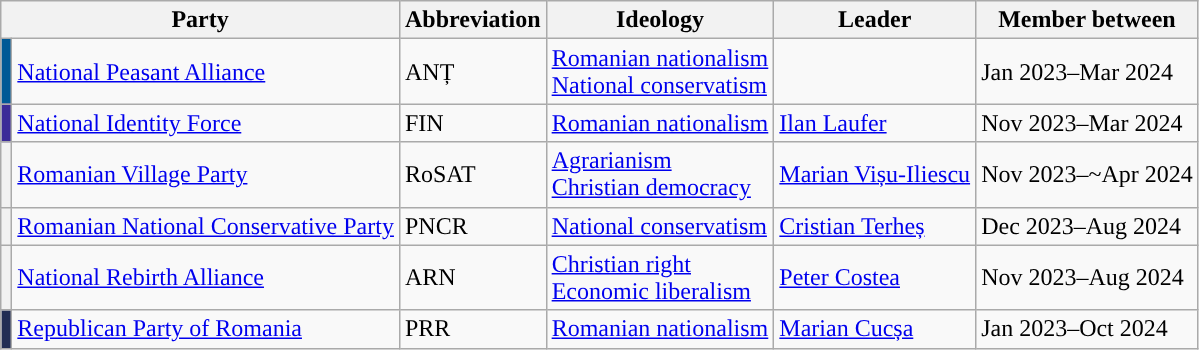<table class="wikitable" style="text-align:left;">
<tr>
<th colspan=2>Party</th>
<th>Abbreviation</th>
<th>Ideology</th>
<th>Leader</th>
<th>Member between</th>
</tr>
<tr>
<th style="background-color:#005996;"></th>
<td><a href='#'>National Peasant Alliance</a></td>
<td>ANȚ</td>
<td><a href='#'>Romanian nationalism</a><br><a href='#'>National conservatism</a></td>
<td></td>
<td>Jan 2023–Mar 2024</td>
</tr>
<tr>
<th style="background-color:#3B2B98;"></th>
<td><a href='#'>National Identity Force</a></td>
<td>FIN</td>
<td><a href='#'>Romanian nationalism</a></td>
<td><a href='#'>Ilan Laufer</a></td>
<td>Nov 2023–Mar 2024</td>
</tr>
<tr>
<th style="background-color:"></th>
<td><a href='#'>Romanian Village Party</a></td>
<td>RoSAT</td>
<td><a href='#'>Agrarianism</a><br><a href='#'>Christian democracy</a></td>
<td><a href='#'>Marian Vișu-Iliescu</a></td>
<td>Nov 2023–~Apr 2024</td>
</tr>
<tr>
<th style="background-color:"></th>
<td><a href='#'>Romanian National Conservative Party</a></td>
<td>PNCR</td>
<td><a href='#'>National conservatism</a></td>
<td><a href='#'>Cristian Terheș</a></td>
<td>Dec 2023–Aug 2024</td>
</tr>
<tr>
<th style="background-color:"></th>
<td><a href='#'>National Rebirth Alliance</a></td>
<td>ARN</td>
<td><a href='#'>Christian right</a><br><a href='#'>Economic liberalism</a></td>
<td><a href='#'>Peter Costea</a></td>
<td>Nov 2023–Aug 2024</td>
</tr>
<tr>
<th style="background-color:#222E54;"></th>
<td><a href='#'>Republican Party of Romania</a></td>
<td>PRR</td>
<td><a href='#'>Romanian nationalism</a></td>
<td><a href='#'>Marian Cucșa</a></td>
<td>Jan 2023–Oct 2024</td>
</tr>
</table>
